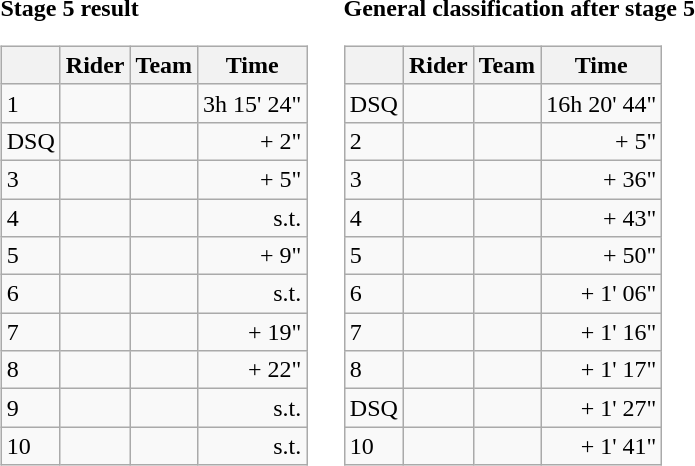<table>
<tr>
<td><strong>Stage 5 result</strong><br><table class="wikitable">
<tr>
<th></th>
<th>Rider</th>
<th>Team</th>
<th>Time</th>
</tr>
<tr>
<td>1</td>
<td></td>
<td></td>
<td align="right">3h 15' 24"</td>
</tr>
<tr>
<td>DSQ</td>
<td><del></del> </td>
<td><del></del></td>
<td align="right">+ 2"</td>
</tr>
<tr>
<td>3</td>
<td> </td>
<td></td>
<td align="right">+ 5"</td>
</tr>
<tr>
<td>4</td>
<td></td>
<td></td>
<td align="right">s.t.</td>
</tr>
<tr>
<td>5</td>
<td></td>
<td></td>
<td align="right">+ 9"</td>
</tr>
<tr>
<td>6</td>
<td></td>
<td></td>
<td align="right">s.t.</td>
</tr>
<tr>
<td>7</td>
<td></td>
<td></td>
<td align="right">+ 19"</td>
</tr>
<tr>
<td>8</td>
<td></td>
<td></td>
<td align="right">+ 22"</td>
</tr>
<tr>
<td>9</td>
<td></td>
<td></td>
<td align="right">s.t.</td>
</tr>
<tr>
<td>10</td>
<td></td>
<td></td>
<td align="right">s.t.</td>
</tr>
</table>
</td>
<td></td>
<td><strong>General classification after stage 5</strong><br><table class="wikitable">
<tr>
<th></th>
<th>Rider</th>
<th>Team</th>
<th>Time</th>
</tr>
<tr>
<td>DSQ</td>
<td><del></del> </td>
<td><del></del></td>
<td align="right">16h 20' 44"</td>
</tr>
<tr>
<td>2</td>
<td> </td>
<td></td>
<td align="right">+ 5"</td>
</tr>
<tr>
<td>3</td>
<td></td>
<td></td>
<td align="right">+ 36"</td>
</tr>
<tr>
<td>4</td>
<td></td>
<td></td>
<td align="right">+ 43"</td>
</tr>
<tr>
<td>5</td>
<td></td>
<td></td>
<td align="right">+ 50"</td>
</tr>
<tr>
<td>6</td>
<td></td>
<td></td>
<td align="right">+ 1' 06"</td>
</tr>
<tr>
<td>7</td>
<td></td>
<td></td>
<td align="right">+ 1' 16"</td>
</tr>
<tr>
<td>8</td>
<td></td>
<td></td>
<td align="right">+ 1' 17"</td>
</tr>
<tr>
<td>DSQ</td>
<td><del></del></td>
<td><del></del></td>
<td align="right">+ 1' 27"</td>
</tr>
<tr>
<td>10</td>
<td></td>
<td></td>
<td align="right">+ 1' 41"</td>
</tr>
</table>
</td>
</tr>
</table>
